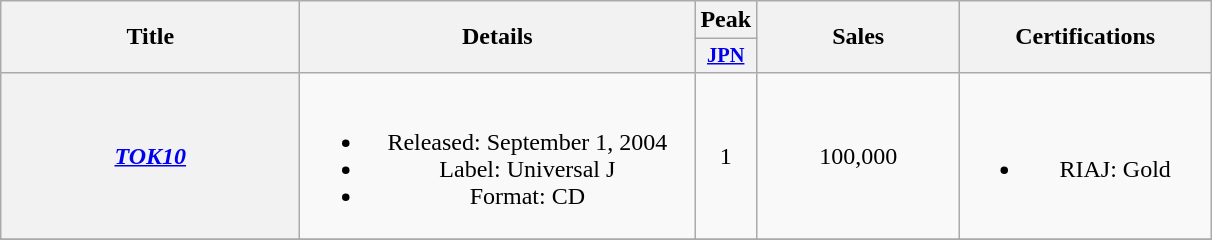<table class="wikitable plainrowheaders" style="text-align:center;">
<tr>
<th scope="col" rowspan="2" style="width:12em;">Title</th>
<th scope="col" rowspan="2" style="width:16em;">Details</th>
<th scope="col">Peak</th>
<th scope="col" rowspan="2" style="width:8em;">Sales</th>
<th scope="col" rowspan="2" style="width:10em;">Certifications</th>
</tr>
<tr>
<th scope="col" style="width:2.5em;font-size:85%;"><a href='#'>JPN</a><br></th>
</tr>
<tr>
<th scope="row"><em><a href='#'>TOK10</a></em></th>
<td><br><ul><li>Released: September 1, 2004</li><li>Label: Universal J</li><li>Format: CD</li></ul></td>
<td>1</td>
<td>100,000</td>
<td><br><ul><li>RIAJ: Gold</li></ul></td>
</tr>
<tr>
</tr>
</table>
